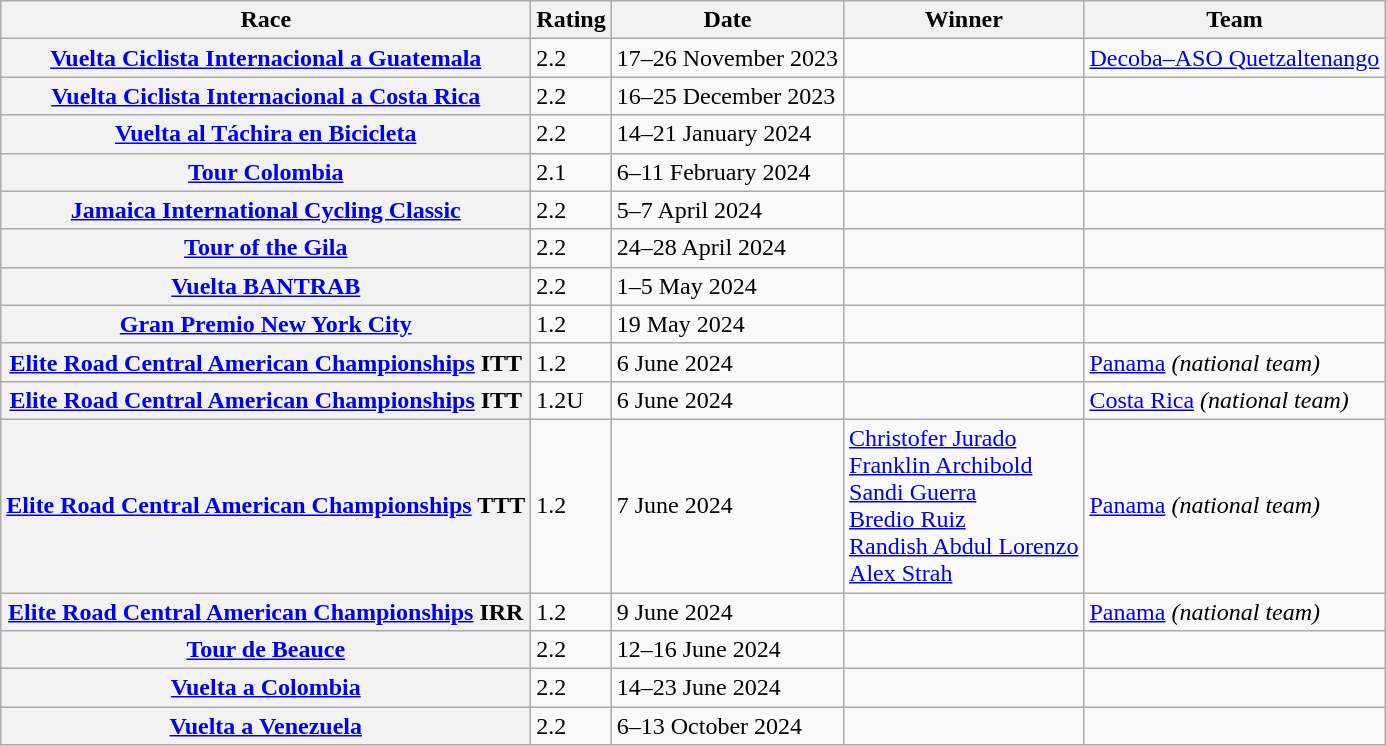<table class="wikitable plainrowheaders">
<tr>
<th scope="col">Race</th>
<th scope="col">Rating</th>
<th scope="col">Date</th>
<th scope="col">Winner</th>
<th scope="col">Team</th>
</tr>
<tr>
<th scope="row"> <a href='#'>Vuelta Ciclista Internacional a Guatemala</a></th>
<td>2.2</td>
<td>17–26 November 2023</td>
<td></td>
<td><a href='#'>Decoba–ASO Quetzaltenango</a></td>
</tr>
<tr>
<th scope="row"> <a href='#'>Vuelta Ciclista Internacional a Costa Rica</a></th>
<td>2.2</td>
<td>16–25 December 2023</td>
<td></td>
<td></td>
</tr>
<tr>
<th scope="row"> <a href='#'>Vuelta al Táchira en Bicicleta</a></th>
<td>2.2</td>
<td>14–21 January 2024</td>
<td></td>
<td></td>
</tr>
<tr>
<th scope="row"> <a href='#'>Tour Colombia</a></th>
<td>2.1</td>
<td>6–11 February 2024</td>
<td></td>
<td></td>
</tr>
<tr>
<th scope="row"> <a href='#'>Jamaica International Cycling Classic</a></th>
<td>2.2</td>
<td>5–7 April 2024</td>
<td></td>
<td></td>
</tr>
<tr>
<th scope="row"> <a href='#'>Tour of the Gila</a></th>
<td>2.2</td>
<td>24–28 April 2024</td>
<td></td>
<td></td>
</tr>
<tr>
<th scope="row"> <a href='#'>Vuelta BANTRAB</a></th>
<td>2.2</td>
<td>1–5 May 2024</td>
<td></td>
<td></td>
</tr>
<tr>
<th scope="row"> <a href='#'>Gran Premio New York City</a></th>
<td>1.2</td>
<td>19 May 2024</td>
<td></td>
<td></td>
</tr>
<tr>
<th scope="row"> <a href='#'>Elite Road Central American Championships</a> ITT</th>
<td>1.2</td>
<td>6 June 2024</td>
<td></td>
<td><a href='#'>Panama</a> <em>(national team)</em></td>
</tr>
<tr>
<th scope="row"> <a href='#'>Elite Road Central American Championships</a> ITT</th>
<td>1.2U</td>
<td>6 June 2024</td>
<td></td>
<td><a href='#'>Costa Rica</a> <em>(national team)</em></td>
</tr>
<tr>
<th scope="row"> <a href='#'>Elite Road Central American Championships</a> TTT</th>
<td>1.2</td>
<td>7 June 2024</td>
<td><a href='#'>Christofer Jurado</a><br><a href='#'>Franklin Archibold</a><br><a href='#'>Sandi Guerra</a><br><a href='#'>Bredio Ruiz</a><br><a href='#'>Randish Abdul Lorenzo</a><br><a href='#'>Alex Strah</a></td>
<td><a href='#'>Panama</a> <em>(national team)</em></td>
</tr>
<tr>
<th scope="row"> <a href='#'>Elite Road Central American Championships</a> IRR</th>
<td>1.2</td>
<td>9 June 2024</td>
<td></td>
<td><a href='#'>Panama</a> <em>(national team)</em></td>
</tr>
<tr>
<th scope="row"> <a href='#'>Tour de Beauce</a></th>
<td>2.2</td>
<td>12–16 June 2024</td>
<td></td>
<td></td>
</tr>
<tr>
<th scope="row"> <a href='#'>Vuelta a Colombia</a></th>
<td>2.2</td>
<td>14–23 June 2024</td>
<td></td>
<td></td>
</tr>
<tr>
<th scope="row"> <a href='#'>Vuelta a Venezuela</a></th>
<td>2.2</td>
<td>6–13 October 2024</td>
<td></td>
<td></td>
</tr>
</table>
